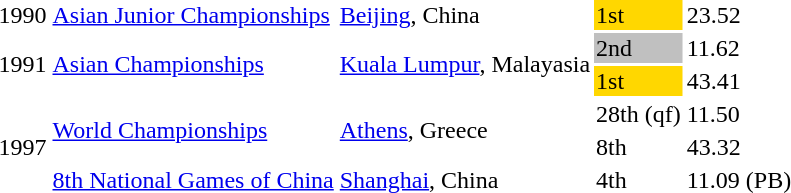<table>
<tr>
<td>1990</td>
<td><a href='#'>Asian Junior Championships</a></td>
<td><a href='#'>Beijing</a>, China</td>
<td bgcolor="gold">1st</td>
<td>23.52</td>
</tr>
<tr>
<td rowspan=2>1991</td>
<td rowspan=2><a href='#'>Asian Championships</a></td>
<td rowspan=2><a href='#'>Kuala Lumpur</a>, Malayasia</td>
<td bgcolor="silver">2nd</td>
<td>11.62</td>
</tr>
<tr>
<td bgcolor="gold">1st</td>
<td>43.41</td>
</tr>
<tr>
<td rowspan="3">1997</td>
<td rowspan="2"><a href='#'>World Championships</a></td>
<td rowspan="2"><a href='#'>Athens</a>, Greece</td>
<td>28th (qf)</td>
<td>11.50</td>
</tr>
<tr>
<td>8th</td>
<td>43.32</td>
</tr>
<tr>
<td><a href='#'>8th National Games of China</a></td>
<td><a href='#'>Shanghai</a>, China</td>
<td>4th</td>
<td>11.09 (PB)</td>
</tr>
</table>
